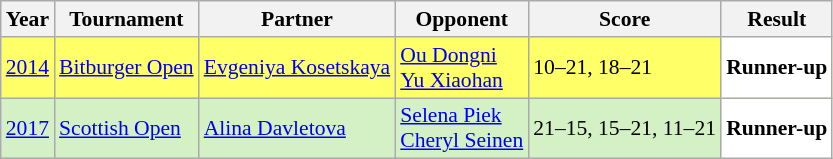<table class="sortable wikitable" style="font-size: 90%;">
<tr>
<th>Year</th>
<th>Tournament</th>
<th>Partner</th>
<th>Opponent</th>
<th>Score</th>
<th>Result</th>
</tr>
<tr style="background:#FFFF67">
<td align="center"><a href='#'>2014</a></td>
<td align="left"><a href='#'>Bitburger Open</a></td>
<td align="left"> <a href='#'>Evgeniya Kosetskaya</a></td>
<td align="left"> <a href='#'>Ou Dongni</a> <br>  <a href='#'>Yu Xiaohan</a></td>
<td align="left">10–21, 18–21</td>
<td style="text-align:left; background:white"> <strong>Runner-up</strong></td>
</tr>
<tr style="background:#D4F1C5">
<td align="center"><a href='#'>2017</a></td>
<td align="left"><a href='#'>Scottish Open</a></td>
<td align="left"> <a href='#'>Alina Davletova</a></td>
<td align="left"> <a href='#'>Selena Piek</a> <br>  <a href='#'>Cheryl Seinen</a></td>
<td align="left">21–15, 15–21, 11–21</td>
<td style="text-align:left; background:white"> <strong>Runner-up</strong></td>
</tr>
</table>
